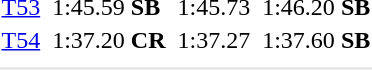<table>
<tr>
<td><a href='#'>T53</a></td>
<td></td>
<td>1:45.59 <strong>SB</strong></td>
<td></td>
<td>1:45.73</td>
<td></td>
<td>1:46.20 <strong>SB</strong></td>
</tr>
<tr>
<td><a href='#'>T54</a></td>
<td></td>
<td>1:37.20 <strong>CR</strong></td>
<td></td>
<td>1:37.27</td>
<td></td>
<td>1:37.60 <strong>SB</strong></td>
</tr>
<tr>
<td colspan=7></td>
</tr>
<tr>
</tr>
<tr bgcolor= e8e8e8>
<td colspan=7></td>
</tr>
</table>
